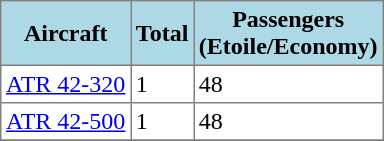<table class="toccolours" border="1" cellpadding="3" style="border-collapse:collapse">
<tr bgcolor=lightblue>
<th>Aircraft</th>
<th>Total</th>
<th>Passengers<br>(Etoile/Economy)</th>
</tr>
<tr>
<td><a href='#'>ATR 42-320</a></td>
<td>1</td>
<td>48</td>
</tr>
<tr>
<td><a href='#'>ATR 42-500</a></td>
<td>1</td>
<td>48</td>
</tr>
<tr>
</tr>
</table>
